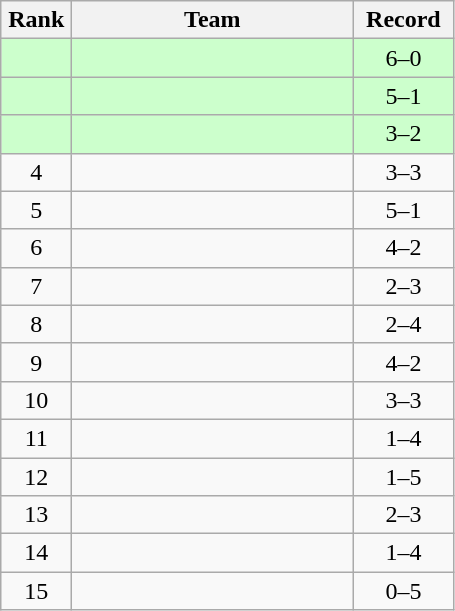<table class="wikitable" style="text-align: center;">
<tr>
<th width=40>Rank</th>
<th width=180>Team</th>
<th width=60>Record</th>
</tr>
<tr bgcolor="#ccffcc">
<td></td>
<td align=left></td>
<td>6–0</td>
</tr>
<tr bgcolor="#ccffcc">
<td></td>
<td align=left></td>
<td>5–1</td>
</tr>
<tr bgcolor="#ccffcc">
<td></td>
<td align=left></td>
<td>3–2</td>
</tr>
<tr>
<td>4</td>
<td align=left></td>
<td>3–3</td>
</tr>
<tr>
<td>5</td>
<td align=left></td>
<td>5–1</td>
</tr>
<tr>
<td>6</td>
<td align=left></td>
<td>4–2</td>
</tr>
<tr>
<td>7</td>
<td align=left></td>
<td>2–3</td>
</tr>
<tr>
<td>8</td>
<td align=left></td>
<td>2–4</td>
</tr>
<tr>
<td>9</td>
<td align=left></td>
<td>4–2</td>
</tr>
<tr>
<td>10</td>
<td align=left></td>
<td>3–3</td>
</tr>
<tr>
<td>11</td>
<td align=left></td>
<td>1–4</td>
</tr>
<tr>
<td>12</td>
<td align=left></td>
<td>1–5</td>
</tr>
<tr>
<td>13</td>
<td align=left></td>
<td>2–3</td>
</tr>
<tr>
<td>14</td>
<td align=left></td>
<td>1–4</td>
</tr>
<tr>
<td>15</td>
<td align=left></td>
<td>0–5</td>
</tr>
</table>
